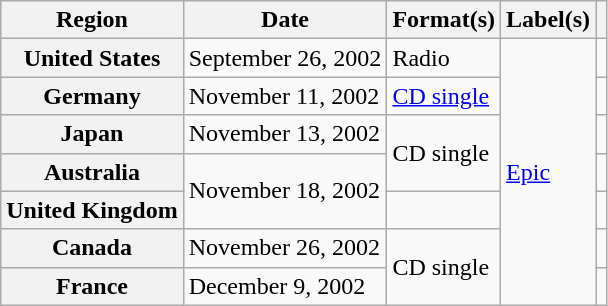<table class="wikitable plainrowheaders">
<tr>
<th scope="col">Region</th>
<th scope="col">Date</th>
<th scope="col">Format(s)</th>
<th scope="col">Label(s)</th>
<th scope="col"></th>
</tr>
<tr>
<th scope="row">United States</th>
<td>September 26, 2002</td>
<td>Radio</td>
<td rowspan="7"><a href='#'>Epic</a></td>
<td></td>
</tr>
<tr>
<th scope="row">Germany</th>
<td>November 11, 2002</td>
<td><a href='#'>CD single</a></td>
<td></td>
</tr>
<tr>
<th scope="row">Japan</th>
<td>November 13, 2002</td>
<td rowspan="2">CD single</td>
<td></td>
</tr>
<tr>
<th scope="row">Australia</th>
<td rowspan="2">November 18, 2002</td>
<td></td>
</tr>
<tr>
<th scope="row">United Kingdom</th>
<td></td>
<td></td>
</tr>
<tr>
<th scope="row">Canada</th>
<td>November 26, 2002</td>
<td rowspan="2">CD single</td>
<td></td>
</tr>
<tr>
<th scope="row">France</th>
<td>December 9, 2002</td>
<td></td>
</tr>
</table>
